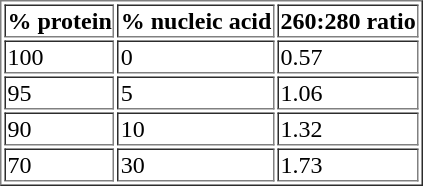<table border=1>
<tr>
<th>% protein</th>
<th>% nucleic acid</th>
<th>260:280 ratio</th>
</tr>
<tr>
<td>100</td>
<td>0</td>
<td>0.57</td>
</tr>
<tr>
<td>95</td>
<td>5</td>
<td>1.06</td>
</tr>
<tr>
<td>90</td>
<td>10</td>
<td>1.32</td>
</tr>
<tr>
<td>70</td>
<td>30</td>
<td>1.73</td>
</tr>
</table>
